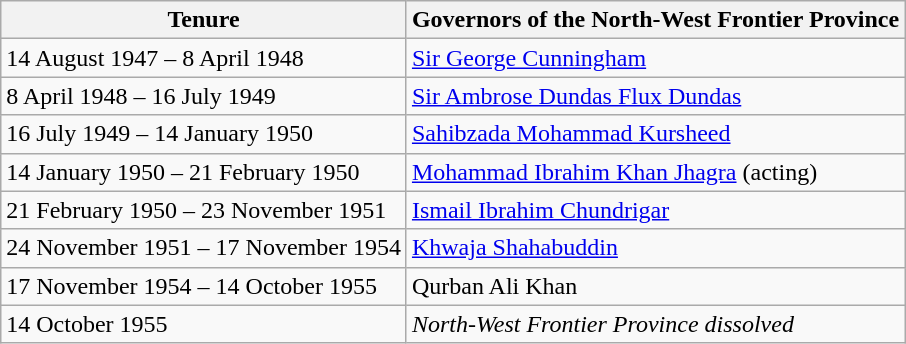<table class="wikitable">
<tr>
<th>Tenure</th>
<th>Governors of the North-West Frontier Province</th>
</tr>
<tr>
<td>14 August 1947 – 8 April 1948</td>
<td><a href='#'>Sir George Cunningham</a></td>
</tr>
<tr>
<td>8 April 1948 – 16 July 1949</td>
<td><a href='#'>Sir Ambrose Dundas Flux Dundas</a></td>
</tr>
<tr>
<td>16 July 1949 – 14 January 1950</td>
<td><a href='#'>Sahibzada Mohammad Kursheed</a></td>
</tr>
<tr>
<td>14 January 1950 – 21 February 1950</td>
<td><a href='#'>Mohammad Ibrahim Khan Jhagra</a> (acting)</td>
</tr>
<tr>
<td>21 February 1950 – 23 November 1951</td>
<td><a href='#'>Ismail Ibrahim Chundrigar</a></td>
</tr>
<tr>
<td>24 November 1951 – 17 November 1954</td>
<td><a href='#'>Khwaja Shahabuddin</a></td>
</tr>
<tr>
<td>17 November 1954 – 14 October 1955</td>
<td>Qurban Ali Khan</td>
</tr>
<tr>
<td>14 October 1955</td>
<td><em>North-West Frontier Province dissolved</em></td>
</tr>
</table>
